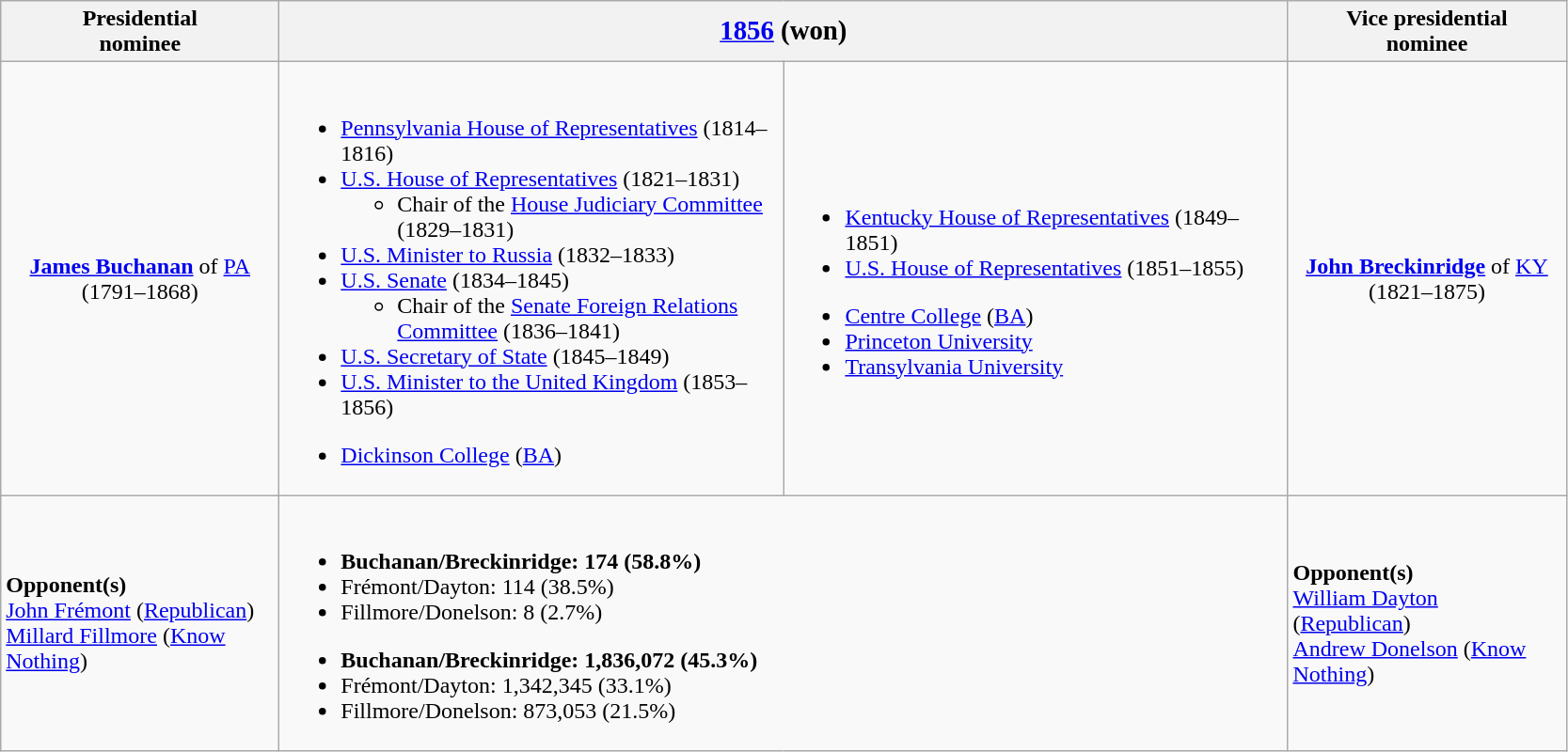<table class="wikitable">
<tr>
<th width=190>Presidential<br>nominee</th>
<th colspan=2><big><a href='#'>1856</a> (won)</big></th>
<th width=190>Vice presidential<br>nominee</th>
</tr>
<tr>
<td style="text-align:center;"><strong><a href='#'>James Buchanan</a></strong> of <a href='#'>PA</a><br>(1791–1868)<br></td>
<td width=350><br><ul><li><a href='#'>Pennsylvania House of Representatives</a> (1814–1816)</li><li><a href='#'>U.S. House of Representatives</a> (1821–1831)<ul><li>Chair of the <a href='#'>House Judiciary Committee</a> (1829–1831)</li></ul></li><li><a href='#'>U.S. Minister to Russia</a> (1832–1833)</li><li><a href='#'>U.S. Senate</a> (1834–1845)<ul><li>Chair of the <a href='#'>Senate Foreign Relations Committee</a> (1836–1841)</li></ul></li><li><a href='#'>U.S. Secretary of State</a> (1845–1849)</li><li><a href='#'>U.S. Minister to the United Kingdom</a> (1853–1856)</li></ul><ul><li><a href='#'>Dickinson College</a> (<a href='#'>BA</a>)</li></ul></td>
<td width=350><br><ul><li><a href='#'>Kentucky House of Representatives</a> (1849–1851)</li><li><a href='#'>U.S. House of Representatives</a> (1851–1855)</li></ul><ul><li><a href='#'>Centre College</a> (<a href='#'>BA</a>)</li><li><a href='#'>Princeton University</a></li><li><a href='#'>Transylvania University</a></li></ul></td>
<td style="text-align:center;"><strong><a href='#'>John Breckinridge</a></strong> of <a href='#'>KY</a><br>(1821–1875)<br></td>
</tr>
<tr>
<td><strong>Opponent(s)</strong><br><a href='#'>John Frémont</a> (<a href='#'>Republican</a>)<br><a href='#'>Millard Fillmore</a> (<a href='#'>Know Nothing</a>)</td>
<td colspan=2><br><ul><li><strong>Buchanan/Breckinridge: 174 (58.8%)</strong></li><li>Frémont/Dayton: 114 (38.5%)</li><li>Fillmore/Donelson: 8 (2.7%)</li></ul><ul><li><strong>Buchanan/Breckinridge: 1,836,072 (45.3%)</strong></li><li>Frémont/Dayton: 1,342,345 (33.1%)</li><li>Fillmore/Donelson: 873,053 (21.5%)</li></ul></td>
<td><strong>Opponent(s)</strong><br><a href='#'>William Dayton</a> (<a href='#'>Republican</a>)<br><a href='#'>Andrew Donelson</a> (<a href='#'>Know Nothing</a>)</td>
</tr>
</table>
